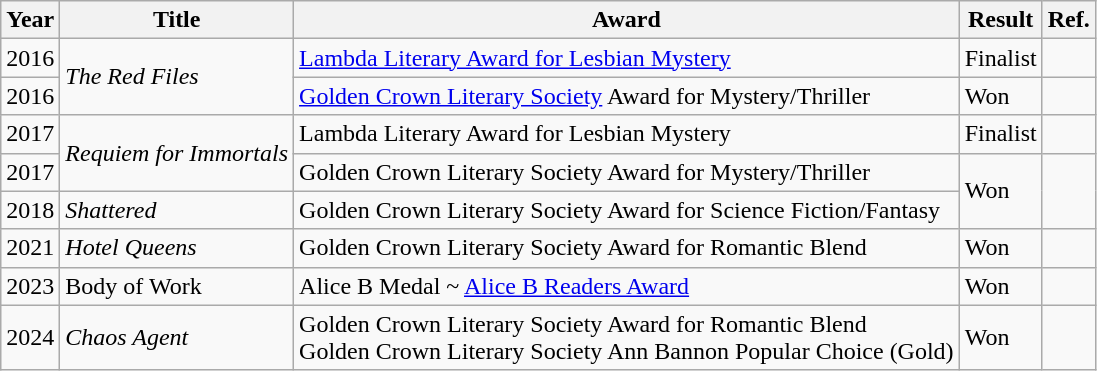<table class="wikitable sortable">
<tr>
<th>Year</th>
<th>Title</th>
<th>Award</th>
<th>Result</th>
<th>Ref.</th>
</tr>
<tr>
<td>2016</td>
<td rowspan=2><em>The Red Files</em></td>
<td><a href='#'>Lambda Literary Award for Lesbian Mystery</a></td>
<td>Finalist</td>
<td></td>
</tr>
<tr>
<td>2016</td>
<td><a href='#'>Golden Crown Literary Society</a> Award for Mystery/Thriller</td>
<td>Won</td>
<td></td>
</tr>
<tr>
<td>2017</td>
<td rowspan=2><em>Requiem for Immortals</em></td>
<td>Lambda Literary Award for Lesbian Mystery</td>
<td>Finalist</td>
<td></td>
</tr>
<tr>
<td>2017</td>
<td>Golden Crown Literary Society Award for Mystery/Thriller</td>
<td rowspan="2">Won</td>
<td rowspan="2"></td>
</tr>
<tr>
<td>2018</td>
<td><em>Shattered</em></td>
<td>Golden Crown Literary Society Award for Science Fiction/Fantasy</td>
</tr>
<tr>
<td>2021</td>
<td><em>Hotel Queens</em></td>
<td>Golden Crown Literary Society Award for Romantic Blend</td>
<td>Won</td>
<td></td>
</tr>
<tr>
<td>2023</td>
<td>Body of Work</td>
<td>Alice B Medal ~ <a href='#'>Alice B Readers Award</a></td>
<td>Won</td>
<td></td>
</tr>
<tr>
<td>2024</td>
<td><em>Chaos Agent</em></td>
<td>Golden Crown Literary Society Award for Romantic Blend<br>Golden Crown Literary Society Ann Bannon Popular Choice (Gold)</td>
<td>Won</td>
<td></td>
</tr>
</table>
